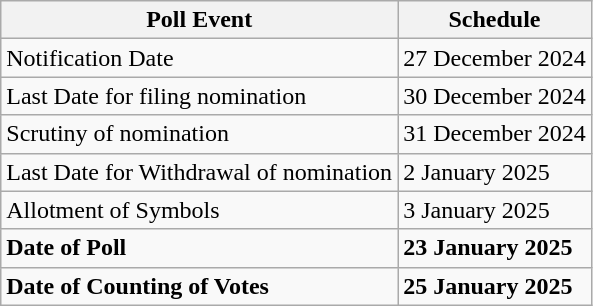<table class="wikitable">
<tr>
<th>Poll Event</th>
<th>Schedule</th>
</tr>
<tr>
<td>Notification Date</td>
<td>27 December 2024</td>
</tr>
<tr>
<td>Last Date for filing nomination</td>
<td>30 December 2024</td>
</tr>
<tr>
<td>Scrutiny of nomination</td>
<td>31 December 2024</td>
</tr>
<tr>
<td>Last Date for Withdrawal of nomination</td>
<td>2 January 2025</td>
</tr>
<tr>
<td>Allotment of Symbols</td>
<td>3 January 2025</td>
</tr>
<tr>
<td><strong>Date of Poll</strong></td>
<td><strong>23 January 2025</strong></td>
</tr>
<tr>
<td><strong>Date of Counting of Votes</strong></td>
<td><strong>25 January 2025</strong></td>
</tr>
</table>
